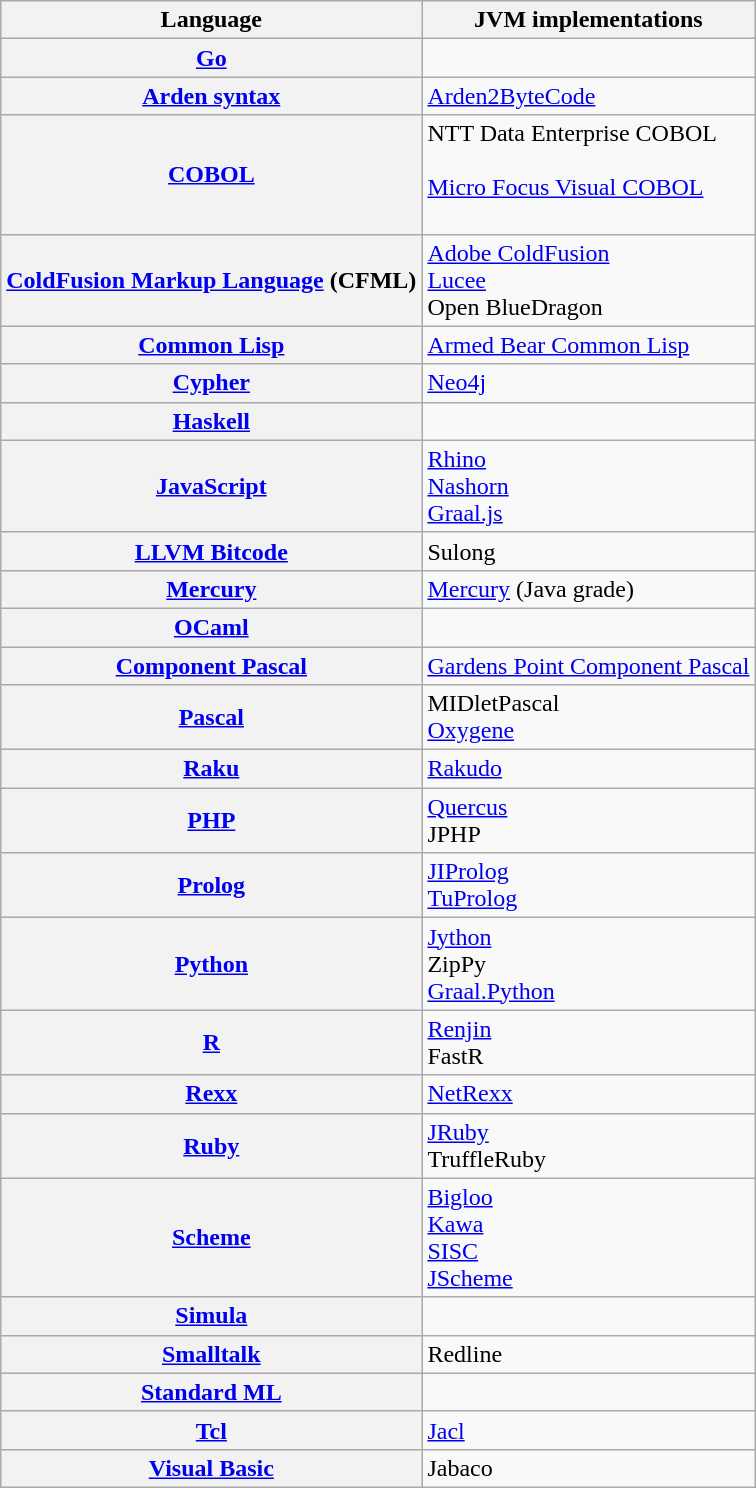<table class="wikitable sortable">
<tr>
<th>Language</th>
<th>JVM implementations</th>
</tr>
<tr>
<th><a href='#'>Go</a></th>
<td></td>
</tr>
<tr>
<th><a href='#'>Arden syntax</a></th>
<td><a href='#'>Arden2ByteCode</a></td>
</tr>
<tr>
<th><a href='#'>COBOL</a></th>
<td>NTT Data Enterprise COBOL<br><br><a href='#'>Micro Focus Visual COBOL</a><br>
 <br>
</td>
</tr>
<tr>
<th><a href='#'>ColdFusion Markup Language</a> (CFML)</th>
<td><a href='#'>Adobe ColdFusion</a><br><a href='#'>Lucee</a><br>Open BlueDragon</td>
</tr>
<tr>
<th><a href='#'>Common Lisp</a></th>
<td><a href='#'>Armed Bear Common Lisp</a></td>
</tr>
<tr>
<th><a href='#'>Cypher</a></th>
<td><a href='#'>Neo4j</a></td>
</tr>
<tr>
<th><a href='#'>Haskell</a></th>
<td></td>
</tr>
<tr>
<th><a href='#'>JavaScript</a></th>
<td><a href='#'>Rhino</a><br><a href='#'>Nashorn</a><br><a href='#'>Graal.js</a></td>
</tr>
<tr>
<th><a href='#'>LLVM Bitcode</a></th>
<td>Sulong</td>
</tr>
<tr>
<th><a href='#'>Mercury</a></th>
<td><a href='#'>Mercury</a> (Java grade)</td>
</tr>
<tr>
<th><a href='#'>OCaml</a></th>
<td></td>
</tr>
<tr>
<th><a href='#'>Component Pascal</a></th>
<td><a href='#'>Gardens Point Component Pascal</a></td>
</tr>
<tr>
<th><a href='#'>Pascal</a></th>
<td>MIDletPascal<br><a href='#'>Oxygene</a></td>
</tr>
<tr>
<th><a href='#'>Raku</a></th>
<td><a href='#'>Rakudo</a></td>
</tr>
<tr>
<th><a href='#'>PHP</a></th>
<td><a href='#'>Quercus</a><br>JPHP</td>
</tr>
<tr>
<th><a href='#'>Prolog</a></th>
<td><a href='#'>JIProlog</a><br><a href='#'>TuProlog</a></td>
</tr>
<tr>
<th><a href='#'>Python</a></th>
<td><a href='#'>Jython</a><br>ZipPy<br><a href='#'>Graal.Python</a></td>
</tr>
<tr>
<th><a href='#'>R</a></th>
<td><a href='#'>Renjin</a><br>FastR</td>
</tr>
<tr>
<th><a href='#'>Rexx</a></th>
<td><a href='#'>NetRexx</a></td>
</tr>
<tr>
<th><a href='#'>Ruby</a></th>
<td><a href='#'>JRuby</a><br>TruffleRuby</td>
</tr>
<tr>
<th><a href='#'>Scheme</a></th>
<td><a href='#'>Bigloo</a><br><a href='#'>Kawa</a><br><a href='#'>SISC</a><br><a href='#'>JScheme</a></td>
</tr>
<tr>
<th><a href='#'>Simula</a></th>
<td></td>
</tr>
<tr>
<th><a href='#'>Smalltalk</a></th>
<td>Redline</td>
</tr>
<tr>
<th><a href='#'>Standard ML</a></th>
<td></td>
</tr>
<tr>
<th><a href='#'>Tcl</a></th>
<td><a href='#'>Jacl</a></td>
</tr>
<tr>
<th><a href='#'>Visual Basic</a></th>
<td>Jabaco</td>
</tr>
</table>
